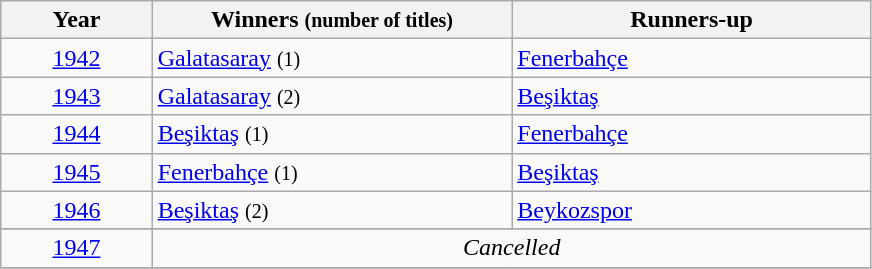<table class="wikitable" width=46%>
<tr>
<th width=8%>Year</th>
<th width=19%>Winners <small>(number of titles)</small></th>
<th width=19%>Runners-up</th>
</tr>
<tr>
<td align=center><a href='#'>1942</a></td>
<td><a href='#'>Galatasaray</a> <small>(1)</small></td>
<td><a href='#'>Fenerbahçe</a></td>
</tr>
<tr>
<td align=center><a href='#'>1943</a></td>
<td><a href='#'>Galatasaray</a> <small>(2)</small></td>
<td><a href='#'>Beşiktaş</a></td>
</tr>
<tr>
<td align=center><a href='#'>1944</a></td>
<td><a href='#'>Beşiktaş</a> <small>(1)</small></td>
<td><a href='#'>Fenerbahçe</a></td>
</tr>
<tr>
<td align=center><a href='#'>1945</a></td>
<td><a href='#'>Fenerbahçe</a> <small>(1)</small></td>
<td><a href='#'>Beşiktaş</a></td>
</tr>
<tr>
<td align=center><a href='#'>1946</a></td>
<td><a href='#'>Beşiktaş</a> <small>(2)</small></td>
<td><a href='#'>Beykozspor</a></td>
</tr>
<tr>
</tr>
<tr>
<td align=center><a href='#'>1947</a></td>
<td colspan=2 style="text-align:center;"><em>Cancelled</em></td>
</tr>
<tr bgcolor=#EEEEEE>
</tr>
</table>
